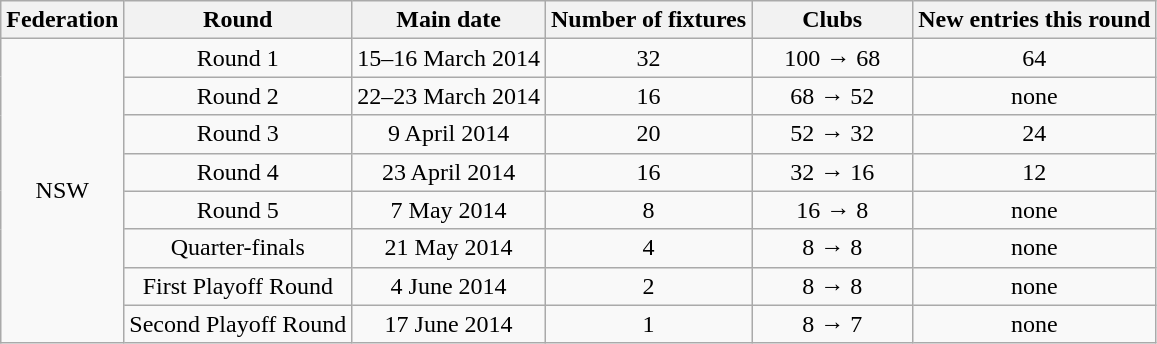<table class="wikitable" style="text-align:center">
<tr>
<th>Federation</th>
<th>Round</th>
<th>Main date</th>
<th>Number of fixtures</th>
<th style="width:100px;">Clubs</th>
<th>New entries this round</th>
</tr>
<tr>
<td rowspan=8>NSW</td>
<td>Round 1</td>
<td>15–16 March 2014</td>
<td>32</td>
<td>100 → 68</td>
<td>64</td>
</tr>
<tr>
<td>Round 2</td>
<td>22–23 March 2014</td>
<td>16</td>
<td>68 → 52</td>
<td>none</td>
</tr>
<tr>
<td>Round 3</td>
<td>9 April 2014</td>
<td>20</td>
<td>52 → 32</td>
<td>24</td>
</tr>
<tr>
<td>Round 4</td>
<td>23 April 2014</td>
<td>16</td>
<td>32 → 16</td>
<td>12</td>
</tr>
<tr>
<td>Round 5</td>
<td>7 May 2014</td>
<td>8</td>
<td>16 → 8</td>
<td>none</td>
</tr>
<tr>
<td>Quarter-finals</td>
<td>21 May 2014</td>
<td>4</td>
<td>8 → 8</td>
<td>none</td>
</tr>
<tr>
<td>First Playoff Round</td>
<td>4 June 2014</td>
<td>2</td>
<td>8 → 8</td>
<td>none</td>
</tr>
<tr>
<td>Second Playoff Round</td>
<td>17 June 2014</td>
<td>1</td>
<td>8 → 7</td>
<td>none</td>
</tr>
</table>
